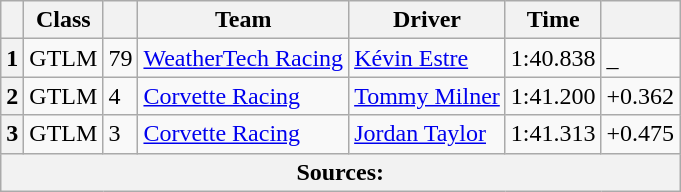<table class="wikitable">
<tr>
<th scope="col"></th>
<th scope="col">Class</th>
<th scope="col"></th>
<th scope="col">Team</th>
<th scope="col">Driver</th>
<th scope="col">Time</th>
<th scope="col"></th>
</tr>
<tr>
<th scope="row">1</th>
<td>GTLM</td>
<td>79</td>
<td><a href='#'>WeatherTech Racing</a></td>
<td><a href='#'>Kévin Estre</a></td>
<td>1:40.838</td>
<td>_</td>
</tr>
<tr>
<th scope="row">2</th>
<td>GTLM</td>
<td>4</td>
<td><a href='#'>Corvette Racing</a></td>
<td><a href='#'>Tommy Milner</a></td>
<td>1:41.200</td>
<td>+0.362</td>
</tr>
<tr>
<th scope="row">3</th>
<td>GTLM</td>
<td>3</td>
<td><a href='#'>Corvette Racing</a></td>
<td><a href='#'>Jordan Taylor</a></td>
<td>1:41.313</td>
<td>+0.475</td>
</tr>
<tr>
<th colspan="7">Sources:</th>
</tr>
</table>
